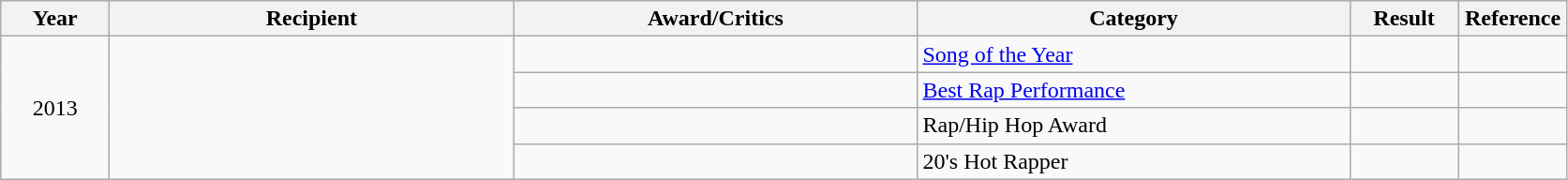<table class="wikitable">
<tr>
<th style="width:70px;">Year</th>
<th width="280">Recipient</th>
<th width="280">Award/Critics</th>
<th width="300">Category</th>
<th width="70">Result</th>
<th width="70">Reference</th>
</tr>
<tr>
<td align="center" rowspan="4">2013</td>
<td rowspan="4"></td>
<td></td>
<td><a href='#'>Song of the Year</a></td>
<td></td>
<td></td>
</tr>
<tr>
<td></td>
<td><a href='#'>Best Rap Performance</a></td>
<td></td>
<td></td>
</tr>
<tr>
<td></td>
<td>Rap/Hip Hop Award</td>
<td></td>
<td></td>
</tr>
<tr>
<td></td>
<td>20's Hot Rapper</td>
<td></td>
<td></td>
</tr>
</table>
